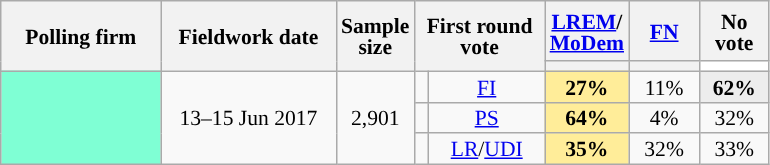<table class="wikitable sortable" style="text-align:center;font-size:90%;line-height:14px;">
<tr style="height:40px;">
<th style="width:100px;" rowspan="2">Polling firm</th>
<th style="width:110px;" rowspan="2">Fieldwork date</th>
<th style="width:35px;" rowspan="2">Sample<br>size</th>
<th style="width:80px;" rowspan="2" colspan="2">First round vote</th>
<th class="unsortable" style="width:40px;"><a href='#'>LREM</a>/<br><a href='#'>MoDem</a></th>
<th class="unsortable" style="width:40px;"><a href='#'>FN</a></th>
<th class="unsortable" style="width:40px;">No vote</th>
</tr>
<tr>
<th style="background:"></th>
<th style="background:"></th>
<th style="background:#FFFFFF;"></th>
</tr>
<tr>
<td rowspan="3" style="background:aquamarine;"></td>
<td rowspan="3" data-sort-value="2017-06-15">13–15 Jun 2017</td>
<td rowspan="3">2,901</td>
<td style="background:"></td>
<td data-sort-value="0"><a href='#'>FI</a></td>
<td style="background:#FFED99;"><strong>27%</strong></td>
<td>11%</td>
<td style="background:#EDEDED;"><strong>62%</strong></td>
</tr>
<tr>
<td style="background:"></td>
<td data-sort-value="1"><a href='#'>PS</a></td>
<td style="background:#FFED99;"><strong>64%</strong></td>
<td>4%</td>
<td>32%</td>
</tr>
<tr>
<td style="background:"></td>
<td data-sort-value="3"><a href='#'>LR</a>/<a href='#'>UDI</a></td>
<td style="background:#FFED99;"><strong>35%</strong></td>
<td>32%</td>
<td>33%</td>
</tr>
</table>
